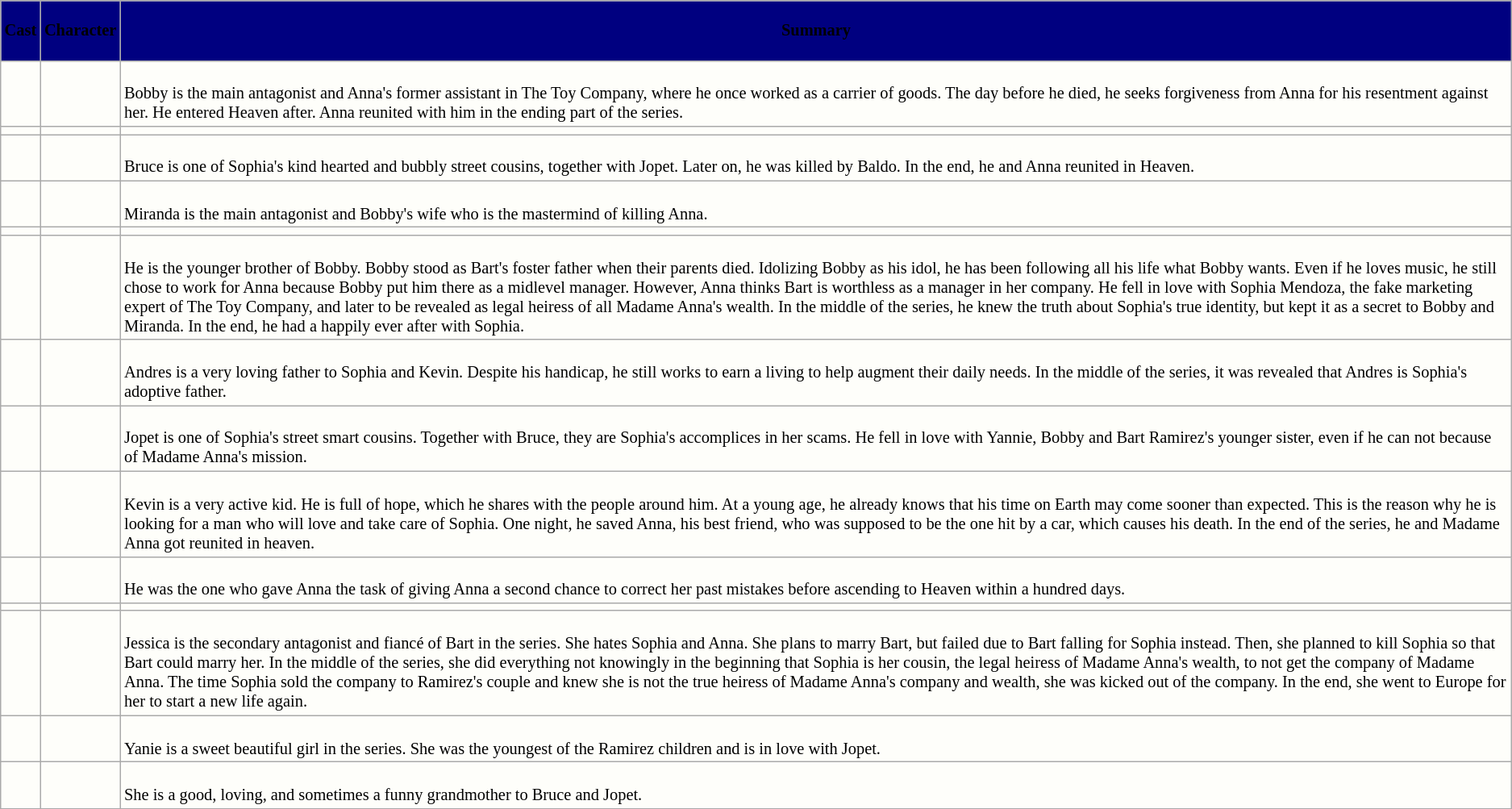<table class="wikitable" style=" background:#FEFEFA; font-size: 85%;">
<tr>
<th style="background:#000080 ;"><p>Cast</p></th>
<th style="background:#000080; "><p>Character</p></th>
<th style="background:#000080 ;"><p>Summary</p></th>
</tr>
<tr>
<td></td>
<td></td>
<td><br>Bobby is the main antagonist and Anna's former assistant in The Toy Company, where he once worked as a carrier of goods. The day before he died, he seeks forgiveness from Anna for his resentment against her. He entered Heaven after. Anna reunited with him in the ending part of the series.</td>
</tr>
<tr>
<td></td>
<td></td>
<td></td>
</tr>
<tr>
<td></td>
<td></td>
<td><br>Bruce is one of Sophia's kind hearted and bubbly street cousins, together with Jopet. Later on, he was killed by Baldo. In the end, he and Anna reunited in Heaven.</td>
</tr>
<tr>
<td></td>
<td></td>
<td><br>Miranda is the main antagonist and Bobby's wife who is the mastermind of killing Anna.</td>
</tr>
<tr>
<td></td>
<td></td>
<td></td>
</tr>
<tr>
<td></td>
<td></td>
<td><br>He is the younger brother of Bobby. Bobby stood as Bart's foster father when their parents died. Idolizing Bobby as his idol, he has been following all his life what Bobby wants. Even if he loves music, he still chose to work for Anna because Bobby put him there as a midlevel manager. However, Anna thinks  Bart is worthless as a manager in her company. He fell in love with Sophia Mendoza, the fake marketing expert of The Toy Company, and later to be revealed as legal heiress of all Madame Anna's wealth. In the middle of the series, he knew the truth about Sophia's true identity, but kept it as a secret to Bobby and Miranda. In the end, he had a happily ever after with Sophia.</td>
</tr>
<tr>
<td></td>
<td></td>
<td><br>Andres is a very loving father to Sophia and Kevin. Despite his handicap, he still works to earn a living to help augment their daily needs. In the middle of the series, it was revealed that Andres is Sophia's adoptive father.</td>
</tr>
<tr>
<td></td>
<td></td>
<td><br>Jopet is one of Sophia's street smart cousins. Together with Bruce, they are Sophia's accomplices in her scams. He fell in love with Yannie, Bobby and Bart Ramirez's younger sister, even if he can not because of Madame Anna's mission.</td>
</tr>
<tr>
<td></td>
<td></td>
<td><br>Kevin is a very active kid. He is full of hope, which he shares with the people around him. At a young age, he already knows that his time on Earth may come sooner than expected. This is the reason why he is looking for a man who will love and take care of Sophia. One night, he saved Anna, his best friend, who was supposed to be the one hit by a car, which causes his death. In the end of the series, he and Madame Anna got reunited in heaven.</td>
</tr>
<tr>
<td></td>
<td></td>
<td><br>He was the one who gave Anna the task of giving Anna a second chance to correct her past mistakes before ascending to Heaven within a hundred days.</td>
</tr>
<tr>
<td></td>
<td></td>
<td></td>
</tr>
<tr>
<td></td>
<td></td>
<td><br>Jessica is the secondary antagonist and fiancé of Bart in the series. She hates Sophia and Anna. She plans to marry Bart, but failed due to Bart falling for Sophia instead. Then, she planned to kill Sophia so that Bart could marry her. In the middle of the series, she did everything not knowingly in the beginning that Sophia is her cousin, the legal heiress of Madame Anna's wealth, to not get the company of Madame Anna. The time Sophia sold the company to Ramirez's couple and knew she is not the true heiress of Madame Anna's company and wealth, she was kicked out of the company. In the end, she went to Europe for her to start a new life again.</td>
</tr>
<tr>
<td></td>
<td></td>
<td><br>Yanie is a sweet beautiful girl in the series. She was the youngest of the Ramirez children and is in love with Jopet.</td>
</tr>
<tr>
<td></td>
<td></td>
<td><br>She is a good, loving, and sometimes a funny grandmother to Bruce and Jopet.</td>
</tr>
</table>
